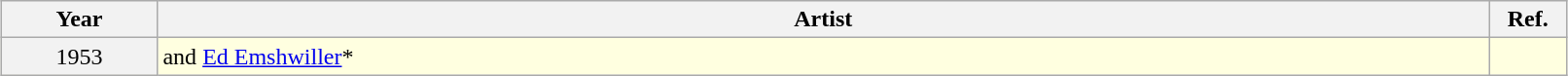<table class="wikitable" width="85%" cellpadding="5" style="margin: 1em auto 1em auto">
<tr>
<th width="10%" scope="col">Year</th>
<th width="85%" scope="col">Artist</th>
<th width="5%" scope="col" class="unsortable">Ref.</th>
</tr>
<tr style="background:lightyellow;">
<th scope="row" align="center" style="font-weight:normal;">1953</th>
<td> and <a href='#'>Ed Emshwiller</a>*</td>
<td align="center"></td>
</tr>
</table>
